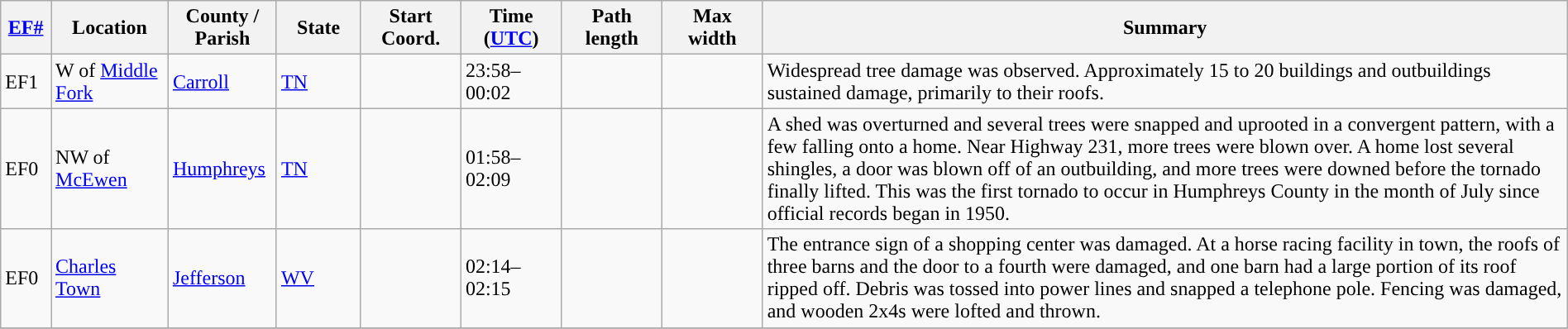<table class="wikitable sortable" style="width:100%;">
<tr>
<th scope="col"  style="width:3%; text-align:center;"><a href='#'>EF#</a></th>
<th scope="col"  style="width:7%; text-align:center;" class="unsortable">Location</th>
<th scope="col"  style="width:6%; text-align:center;" class="unsortable">County / Parish</th>
<th scope="col"  style="width:5%; text-align:center;">State</th>
<th scope="col"  style="width:6%; text-align:center;">Start Coord.</th>
<th scope="col"  style="width:6%; text-align:center;">Time (<a href='#'>UTC</a>)</th>
<th scope="col"  style="width:6%; text-align:center;">Path length</th>
<th scope="col"  style="width:6%; text-align:center;">Max width</th>
<th scope="col" class="unsortable" style="width:48%; text-align:center;">Summary</th>
</tr>
<tr>
<td>EF1</td>
<td>W of <a href='#'>Middle Fork</a></td>
<td><a href='#'>Carroll</a></td>
<td><a href='#'>TN</a></td>
<td></td>
<td>23:58–00:02</td>
<td></td>
<td></td>
<td>Widespread tree damage was observed. Approximately 15 to 20 buildings and outbuildings sustained damage, primarily to their roofs.</td>
</tr>
<tr>
<td>EF0</td>
<td>NW of <a href='#'>McEwen</a></td>
<td><a href='#'>Humphreys</a></td>
<td><a href='#'>TN</a></td>
<td></td>
<td>01:58–02:09</td>
<td></td>
<td></td>
<td>A shed was overturned and several trees were snapped and uprooted in a convergent pattern, with a few falling onto a home. Near Highway 231, more trees were blown over. A home lost several shingles, a door was blown off of an outbuilding, and more trees were downed before the tornado finally lifted. This was the first tornado to occur in Humphreys County in the month of July since official records began in 1950.</td>
</tr>
<tr>
<td>EF0</td>
<td><a href='#'>Charles Town</a></td>
<td><a href='#'>Jefferson</a></td>
<td><a href='#'>WV</a></td>
<td></td>
<td>02:14–02:15</td>
<td></td>
<td></td>
<td>The entrance sign of a shopping center was damaged. At a horse racing facility in town, the roofs of three barns and the door to a fourth were damaged, and one barn had a large portion of its roof ripped off. Debris was tossed into power lines and snapped a telephone pole. Fencing was damaged, and wooden 2x4s were lofted and thrown.</td>
</tr>
<tr>
</tr>
</table>
